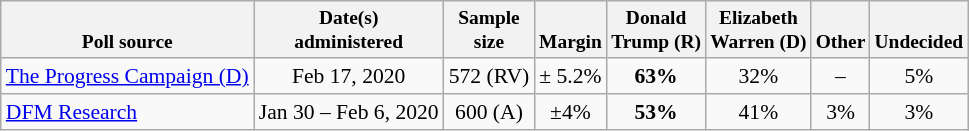<table class="wikitable" style="font-size:90%;text-align:center;">
<tr valign=bottom style="font-size:90%;">
<th>Poll source</th>
<th>Date(s)<br>administered</th>
<th>Sample<br>size</th>
<th>Margin<br></th>
<th>Donald<br>Trump (R)</th>
<th>Elizabeth<br>Warren (D)</th>
<th>Other</th>
<th>Undecided</th>
</tr>
<tr>
<td style="text-align:left;"><a href='#'>The Progress Campaign (D)</a> </td>
<td>Feb 17, 2020</td>
<td>572 (RV)</td>
<td>± 5.2%</td>
<td><strong>63%</strong></td>
<td>32%</td>
<td>–</td>
<td>5%</td>
</tr>
<tr>
<td style="text-align:left;"><a href='#'>DFM Research</a></td>
<td>Jan 30 – Feb 6, 2020</td>
<td>600 (A)</td>
<td>±4%</td>
<td><strong>53%</strong></td>
<td>41%</td>
<td>3%</td>
<td>3%</td>
</tr>
</table>
